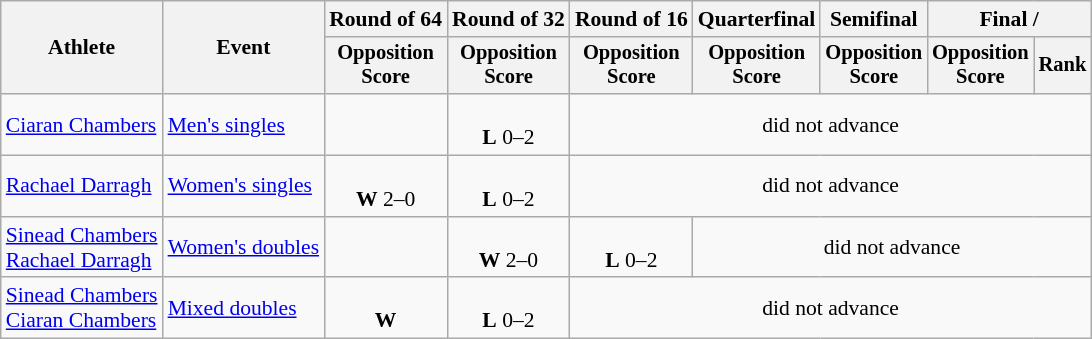<table class=wikitable style="font-size:90%">
<tr>
<th rowspan=2>Athlete</th>
<th rowspan=2>Event</th>
<th>Round of 64</th>
<th>Round of 32</th>
<th>Round of 16</th>
<th>Quarterfinal</th>
<th>Semifinal</th>
<th colspan=2>Final / </th>
</tr>
<tr style="font-size:95%">
<th>Opposition<br>Score</th>
<th>Opposition<br>Score</th>
<th>Opposition<br>Score</th>
<th>Opposition<br>Score</th>
<th>Opposition<br>Score</th>
<th>Opposition<br>Score</th>
<th>Rank</th>
</tr>
<tr align=center>
<td align=left><a href='#'>Ciaran Chambers</a></td>
<td align=left><a href='#'>Men's singles</a></td>
<td></td>
<td><br><strong>L</strong> 0–2</td>
<td colspan=5>did not advance</td>
</tr>
<tr align=center>
<td align=left><a href='#'>Rachael Darragh</a></td>
<td align=left><a href='#'>Women's singles</a></td>
<td><br><strong>W</strong> 2–0</td>
<td><br><strong>L</strong> 0–2</td>
<td colspan=5>did not advance</td>
</tr>
<tr align=center>
<td align=left><a href='#'>Sinead Chambers</a><br><a href='#'>Rachael Darragh</a></td>
<td align=left><a href='#'>Women's doubles</a></td>
<td></td>
<td><br><strong>W</strong> 2–0</td>
<td><br><strong>L</strong> 0–2</td>
<td colspan=4>did not advance</td>
</tr>
<tr align=center>
<td align=left><a href='#'>Sinead Chambers</a><br><a href='#'>Ciaran Chambers</a></td>
<td align=left><a href='#'>Mixed doubles</a></td>
<td><br><strong>W</strong> </td>
<td><br><strong>L</strong> 0–2</td>
<td colspan=5>did not advance</td>
</tr>
</table>
